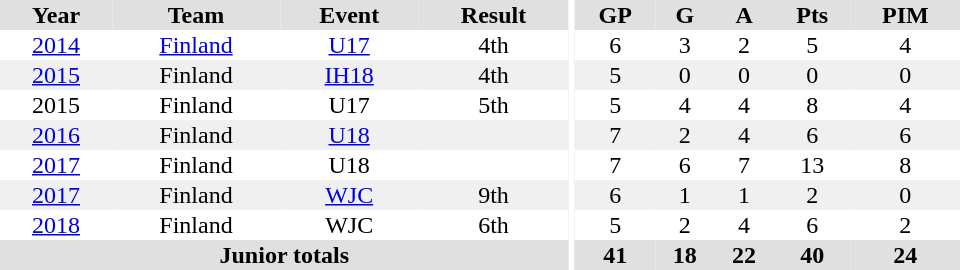<table border="0" cellpadding="1" cellspacing="0" ID="Table3" style="text-align:center; width:40em">
<tr ALIGN="center" bgcolor="#e0e0e0">
<th>Year</th>
<th>Team</th>
<th>Event</th>
<th>Result</th>
<th rowspan="101" bgcolor="#ffffff"></th>
<th>GP</th>
<th>G</th>
<th>A</th>
<th>Pts</th>
<th>PIM</th>
</tr>
<tr>
<td><a href='#'>2014</a></td>
<td><a href='#'>Finland</a></td>
<td><a href='#'>U17</a></td>
<td>4th</td>
<td>6</td>
<td>3</td>
<td>2</td>
<td>5</td>
<td>4</td>
</tr>
<tr bgcolor="#f0f0f0">
<td><a href='#'>2015</a></td>
<td>Finland</td>
<td><a href='#'>IH18</a></td>
<td>4th</td>
<td>5</td>
<td>0</td>
<td>0</td>
<td>0</td>
<td>0</td>
</tr>
<tr>
<td>2015</td>
<td>Finland</td>
<td>U17</td>
<td>5th</td>
<td>5</td>
<td>4</td>
<td>4</td>
<td>8</td>
<td>4</td>
</tr>
<tr bgcolor="#f0f0f0">
<td><a href='#'>2016</a></td>
<td>Finland</td>
<td><a href='#'>U18</a></td>
<td></td>
<td>7</td>
<td>2</td>
<td>4</td>
<td>6</td>
<td>6</td>
</tr>
<tr>
<td><a href='#'>2017</a></td>
<td>Finland</td>
<td>U18</td>
<td></td>
<td>7</td>
<td>6</td>
<td>7</td>
<td>13</td>
<td>8</td>
</tr>
<tr bgcolor="#f0f0f0">
<td><a href='#'>2017</a></td>
<td>Finland</td>
<td><a href='#'>WJC</a></td>
<td>9th</td>
<td>6</td>
<td>1</td>
<td>1</td>
<td>2</td>
<td>0</td>
</tr>
<tr>
<td><a href='#'>2018</a></td>
<td>Finland</td>
<td>WJC</td>
<td>6th</td>
<td>5</td>
<td>2</td>
<td>4</td>
<td>6</td>
<td>2</td>
</tr>
<tr bgcolor="#e0e0e0">
<th colspan="4">Junior totals</th>
<th>41</th>
<th>18</th>
<th>22</th>
<th>40</th>
<th>24</th>
</tr>
</table>
